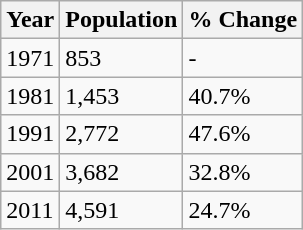<table class="wikitable">
<tr>
<th>Year</th>
<th>Population</th>
<th>% Change</th>
</tr>
<tr>
<td>1971</td>
<td>853</td>
<td>-</td>
</tr>
<tr>
<td>1981</td>
<td>1,453</td>
<td>40.7%</td>
</tr>
<tr>
<td>1991</td>
<td>2,772</td>
<td>47.6%</td>
</tr>
<tr>
<td>2001</td>
<td>3,682</td>
<td>32.8%</td>
</tr>
<tr>
<td>2011</td>
<td>4,591</td>
<td>24.7%</td>
</tr>
</table>
